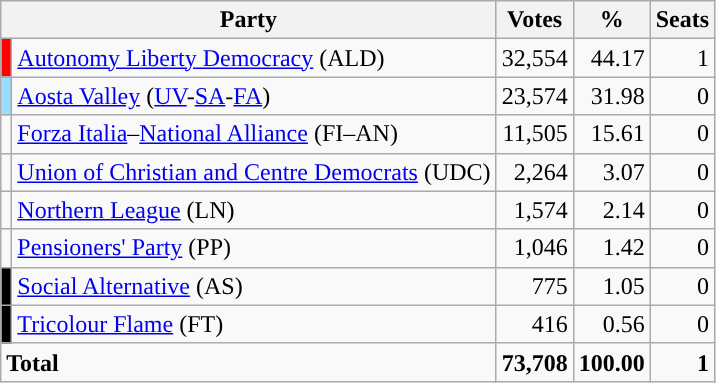<table class=wikitable style="text-align:right">
<tr>
<th colspan=2>Party</th>
<th>Votes</th>
<th>%</th>
<th>Seats</th>
</tr>
<tr>
<td bgcolor="red"></td>
<td align="left"><a href='#'>Autonomy Liberty Democracy</a> (ALD)</td>
<td align="right">32,554</td>
<td align="right">44.17</td>
<td align="right">1</td>
</tr>
<tr>
<td bgcolor="#9BDDFF"></td>
<td align="left"><a href='#'>Aosta Valley</a> (<a href='#'>UV</a>-<a href='#'>SA</a>-<a href='#'>FA</a>)</td>
<td align="right">23,574</td>
<td align="right">31.98</td>
<td align="right">0</td>
</tr>
<tr>
<td></td>
<td align="left"><a href='#'>Forza Italia</a>–<a href='#'>National Alliance</a> (FI–AN)</td>
<td align="right">11,505</td>
<td align="right">15.61</td>
<td align="right">0</td>
</tr>
<tr>
<td></td>
<td align="left"><a href='#'>Union of Christian and Centre Democrats</a> (UDC)</td>
<td align="right">2,264</td>
<td align="right">3.07</td>
<td align="right">0</td>
</tr>
<tr>
<td></td>
<td align="left"><a href='#'>Northern League</a> (LN)</td>
<td align="right">1,574</td>
<td align="right">2.14</td>
<td align="right">0</td>
</tr>
<tr>
<td></td>
<td align="left"><a href='#'>Pensioners' Party</a> (PP)</td>
<td align="right">1,046</td>
<td align="right">1.42</td>
<td align="right">0</td>
</tr>
<tr>
<td bgcolor="black"></td>
<td align="left"><a href='#'>Social Alternative</a> (AS)</td>
<td align="right">775</td>
<td align="right">1.05</td>
<td align="right">0</td>
</tr>
<tr>
<td bgcolor="black"></td>
<td align="left"><a href='#'>Tricolour Flame</a> (FT)</td>
<td align="right">416</td>
<td align="right">0.56</td>
<td align="right">0</td>
</tr>
<tr>
<td align="left" colspan=2><strong>Total</strong></td>
<td align="right"><strong>73,708</strong></td>
<td align="right"><strong>100.00</strong></td>
<td align="right"><strong>1</strong></td>
</tr>
</table>
